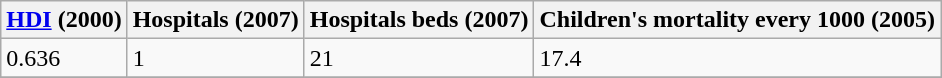<table class="wikitable">
<tr>
<th><a href='#'>HDI</a> (2000)</th>
<th>Hospitals (2007)</th>
<th>Hospitals beds (2007)</th>
<th>Children's mortality every 1000 (2005)</th>
</tr>
<tr>
<td>0.636</td>
<td>1</td>
<td>21</td>
<td>17.4</td>
</tr>
<tr>
</tr>
</table>
